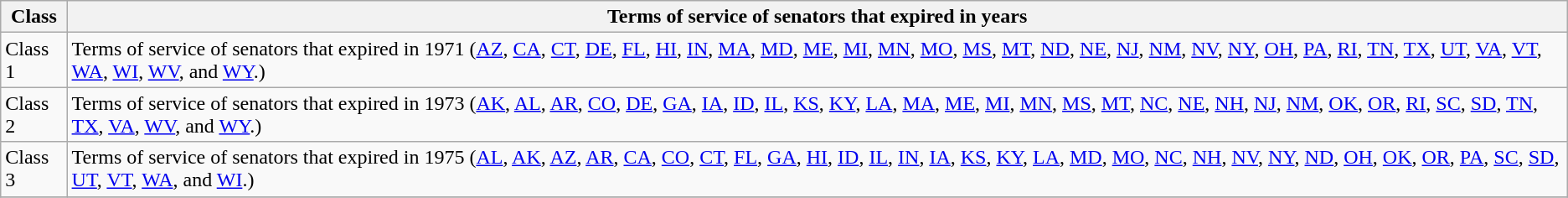<table class="wikitable sortable">
<tr valign=bottom>
<th>Class</th>
<th>Terms of service of senators that expired in years</th>
</tr>
<tr>
<td>Class 1</td>
<td>Terms of service of senators that expired in 1971 (<a href='#'>AZ</a>, <a href='#'>CA</a>, <a href='#'>CT</a>, <a href='#'>DE</a>, <a href='#'>FL</a>, <a href='#'>HI</a>, <a href='#'>IN</a>, <a href='#'>MA</a>, <a href='#'>MD</a>, <a href='#'>ME</a>,  <a href='#'>MI</a>, <a href='#'>MN</a>, <a href='#'>MO</a>, <a href='#'>MS</a>, <a href='#'>MT</a>, <a href='#'>ND</a>, <a href='#'>NE</a>, <a href='#'>NJ</a>, <a href='#'>NM</a>, <a href='#'>NV</a>, <a href='#'>NY</a>, <a href='#'>OH</a>, <a href='#'>PA</a>, <a href='#'>RI</a>, <a href='#'>TN</a>, <a href='#'>TX</a>, <a href='#'>UT</a>, <a href='#'>VA</a>, <a href='#'>VT</a>, <a href='#'>WA</a>, <a href='#'>WI</a>, <a href='#'>WV</a>, and <a href='#'>WY</a>.)</td>
</tr>
<tr>
<td>Class 2</td>
<td>Terms of service of senators that expired in 1973 (<a href='#'>AK</a>, <a href='#'>AL</a>, <a href='#'>AR</a>, <a href='#'>CO</a>, <a href='#'>DE</a>, <a href='#'>GA</a>, <a href='#'>IA</a>, <a href='#'>ID</a>, <a href='#'>IL</a>, <a href='#'>KS</a>, <a href='#'>KY</a>, <a href='#'>LA</a>, <a href='#'>MA</a>, <a href='#'>ME</a>, <a href='#'>MI</a>, <a href='#'>MN</a>, <a href='#'>MS</a>, <a href='#'>MT</a>, <a href='#'>NC</a>, <a href='#'>NE</a>, <a href='#'>NH</a>, <a href='#'>NJ</a>, <a href='#'>NM</a>, <a href='#'>OK</a>, <a href='#'>OR</a>, <a href='#'>RI</a>, <a href='#'>SC</a>, <a href='#'>SD</a>, <a href='#'>TN</a>, <a href='#'>TX</a>, <a href='#'>VA</a>, <a href='#'>WV</a>, and <a href='#'>WY</a>.)</td>
</tr>
<tr>
<td>Class 3</td>
<td>Terms of service of senators that expired in 1975 (<a href='#'>AL</a>, <a href='#'>AK</a>, <a href='#'>AZ</a>, <a href='#'>AR</a>, <a href='#'>CA</a>, <a href='#'>CO</a>, <a href='#'>CT</a>, <a href='#'>FL</a>, <a href='#'>GA</a>, <a href='#'>HI</a>, <a href='#'>ID</a>, <a href='#'>IL</a>, <a href='#'>IN</a>, <a href='#'>IA</a>, <a href='#'>KS</a>, <a href='#'>KY</a>, <a href='#'>LA</a>, <a href='#'>MD</a>, <a href='#'>MO</a>, <a href='#'>NC</a>, <a href='#'>NH</a>, <a href='#'>NV</a>, <a href='#'>NY</a>, <a href='#'>ND</a>, <a href='#'>OH</a>, <a href='#'>OK</a>, <a href='#'>OR</a>, <a href='#'>PA</a>, <a href='#'>SC</a>, <a href='#'>SD</a>, <a href='#'>UT</a>, <a href='#'>VT</a>, <a href='#'>WA</a>, and <a href='#'>WI</a>.)</td>
</tr>
<tr>
</tr>
</table>
